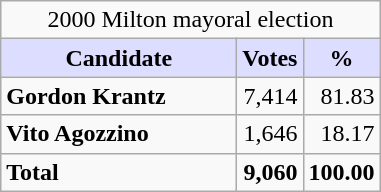<table class="wikitable sortable">
<tr>
<td colspan="3" style="text-align:center;">2000 Milton mayoral election</td>
</tr>
<tr>
<th style="background:#ddf; width:150px;">Candidate</th>
<th style="background:#ddf;">Votes</th>
<th style="background:#ddf;">%</th>
</tr>
<tr>
<td><strong>Gordon Krantz</strong></td>
<td align=right>7,414</td>
<td align=right>81.83</td>
</tr>
<tr>
<td><strong>Vito Agozzino</strong></td>
<td align=right>1,646</td>
<td align=right>18.17</td>
</tr>
<tr>
<td><strong>Total</strong></td>
<td align=right><strong>9,060</strong></td>
<td align=right><strong>100.00</strong></td>
</tr>
</table>
